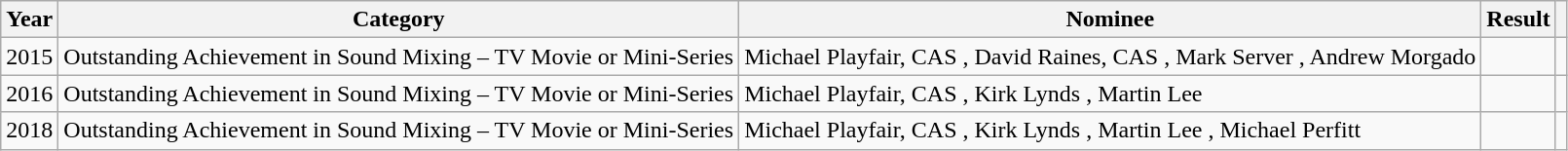<table class="wikitable sortable">
<tr>
<th scope="col">Year</th>
<th scope="col">Category</th>
<th scope="col">Nominee</th>
<th scope="col">Result</th>
<th scope="col" class="unsortable"></th>
</tr>
<tr>
<td>2015</td>
<td scope="row">Outstanding Achievement in Sound Mixing – TV Movie or Mini-Series</td>
<td>Michael Playfair, CAS , David Raines, CAS , Mark Server , Andrew Morgado <br></td>
<td></td>
<td style="text-align: center;"></td>
</tr>
<tr>
<td>2016</td>
<td scope="row">Outstanding Achievement in Sound Mixing – TV Movie or Mini-Series</td>
<td>Michael Playfair, CAS , Kirk Lynds , Martin Lee <br></td>
<td></td>
<td style="text-align: center;"></td>
</tr>
<tr>
<td>2018</td>
<td scope="row">Outstanding Achievement in Sound Mixing – TV Movie or Mini-Series</td>
<td>Michael Playfair, CAS , Kirk Lynds , Martin Lee , Michael Perfitt <br></td>
<td></td>
<td style="text-align: center;"></td>
</tr>
</table>
